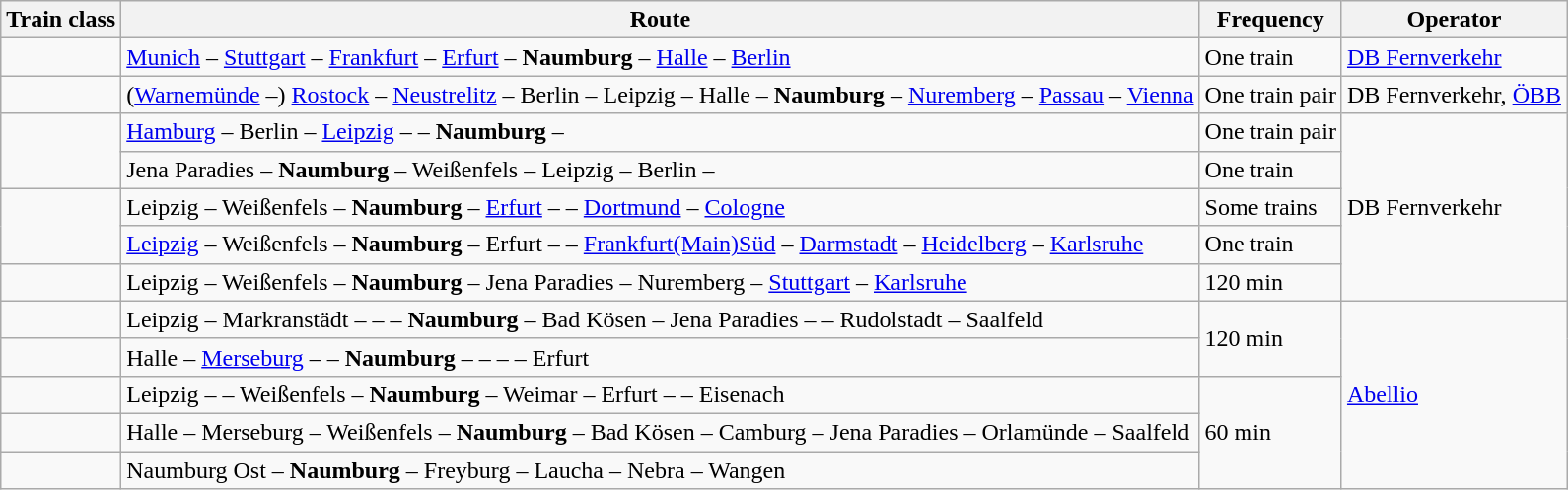<table class="wikitable">
<tr>
<th>Train class</th>
<th>Route</th>
<th>Frequency</th>
<th>Operator</th>
</tr>
<tr>
<td></td>
<td><a href='#'>Munich</a> – <a href='#'>Stuttgart</a> – <a href='#'>Frankfurt</a> – <a href='#'>Erfurt</a> – <strong>Naumburg</strong> – <a href='#'>Halle</a> – <a href='#'>Berlin</a></td>
<td>One train</td>
<td><a href='#'>DB Fernverkehr</a></td>
</tr>
<tr>
<td></td>
<td>(<a href='#'>Warnemünde</a> –) <a href='#'>Rostock</a> – <a href='#'>Neustrelitz</a> – Berlin – Leipzig – Halle – <strong>Naumburg</strong> – <a href='#'>Nuremberg</a> – <a href='#'>Passau</a> – <a href='#'>Vienna</a></td>
<td>One train pair</td>
<td>DB Fernverkehr, <a href='#'>ÖBB</a></td>
</tr>
<tr>
<td rowspan="2"></td>
<td><a href='#'>Hamburg</a> – Berlin – <a href='#'>Leipzig</a> –  – <strong>Naumburg</strong> – </td>
<td>One train pair</td>
<td rowspan="5">DB Fernverkehr</td>
</tr>
<tr>
<td>Jena Paradies – <strong>Naumburg</strong> – Weißenfels – Leipzig – Berlin – </td>
<td>One train</td>
</tr>
<tr>
<td rowspan="2"></td>
<td>Leipzig – Weißenfels – <strong>Naumburg</strong> – <a href='#'>Erfurt</a> – – <a href='#'>Dortmund</a> – <a href='#'>Cologne</a></td>
<td>Some trains</td>
</tr>
<tr>
<td><a href='#'>Leipzig</a> – Weißenfels – <strong>Naumburg</strong> – Erfurt  –  – <a href='#'>Frankfurt(Main)Süd</a> – <a href='#'>Darmstadt</a> – <a href='#'>Heidelberg</a> – <a href='#'>Karlsruhe</a></td>
<td>One train</td>
</tr>
<tr>
<td></td>
<td>Leipzig – Weißenfels – <strong>Naumburg</strong> – Jena Paradies – Nuremberg – <a href='#'>Stuttgart</a> – <a href='#'>Karlsruhe</a></td>
<td>120 min</td>
</tr>
<tr>
<td></td>
<td>Leipzig – Markranstädt –  –  – <strong>Naumburg</strong> – Bad Kösen – Jena Paradies –  – Rudolstadt – Saalfeld</td>
<td rowspan="2">120 min</td>
<td rowspan="5"><a href='#'>Abellio</a></td>
</tr>
<tr>
<td></td>
<td>Halle – <a href='#'>Merseburg</a> –  – <strong>Naumburg</strong> –  –  –  – Erfurt</td>
</tr>
<tr>
<td></td>
<td>Leipzig –  – Weißenfels – <strong>Naumburg</strong> – Weimar – Erfurt –  – Eisenach</td>
<td rowspan=3>60 min</td>
</tr>
<tr>
<td></td>
<td>Halle – Merseburg – Weißenfels – <strong>Naumburg</strong> – Bad Kösen – Camburg – Jena Paradies – Orlamünde – Saalfeld</td>
</tr>
<tr>
<td></td>
<td>Naumburg Ost – <strong>Naumburg</strong> – Freyburg – Laucha – Nebra – Wangen</td>
</tr>
</table>
